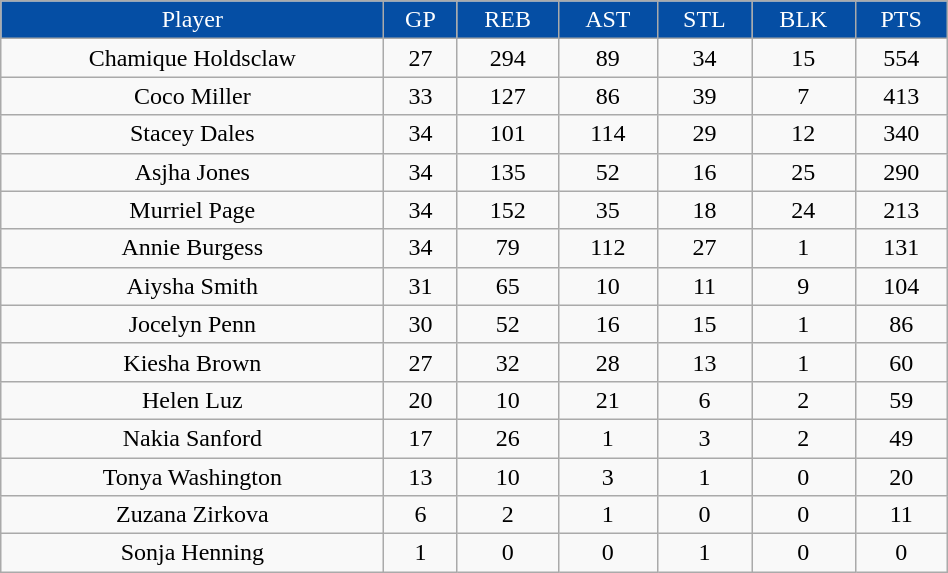<table class="wikitable" width="50%">
<tr align="center" style="background:#054EA4; color:white;">
<td>Player</td>
<td>GP</td>
<td>REB</td>
<td>AST</td>
<td>STL</td>
<td>BLK</td>
<td>PTS</td>
</tr>
<tr align="center">
<td>Chamique Holdsclaw</td>
<td>27</td>
<td>294</td>
<td>89</td>
<td>34</td>
<td>15</td>
<td>554</td>
</tr>
<tr align="center">
<td>Coco Miller</td>
<td>33</td>
<td>127</td>
<td>86</td>
<td>39</td>
<td>7</td>
<td>413</td>
</tr>
<tr align="center">
<td>Stacey Dales</td>
<td>34</td>
<td>101</td>
<td>114</td>
<td>29</td>
<td>12</td>
<td>340</td>
</tr>
<tr align="center">
<td>Asjha Jones</td>
<td>34</td>
<td>135</td>
<td>52</td>
<td>16</td>
<td>25</td>
<td>290</td>
</tr>
<tr align="center">
<td>Murriel Page</td>
<td>34</td>
<td>152</td>
<td>35</td>
<td>18</td>
<td>24</td>
<td>213</td>
</tr>
<tr align="center">
<td>Annie Burgess</td>
<td>34</td>
<td>79</td>
<td>112</td>
<td>27</td>
<td>1</td>
<td>131</td>
</tr>
<tr align="center">
<td>Aiysha Smith</td>
<td>31</td>
<td>65</td>
<td>10</td>
<td>11</td>
<td>9</td>
<td>104</td>
</tr>
<tr align="center">
<td>Jocelyn Penn</td>
<td>30</td>
<td>52</td>
<td>16</td>
<td>15</td>
<td>1</td>
<td>86</td>
</tr>
<tr align="center">
<td>Kiesha Brown</td>
<td>27</td>
<td>32</td>
<td>28</td>
<td>13</td>
<td>1</td>
<td>60</td>
</tr>
<tr align="center">
<td>Helen Luz</td>
<td>20</td>
<td>10</td>
<td>21</td>
<td>6</td>
<td>2</td>
<td>59</td>
</tr>
<tr align="center">
<td>Nakia Sanford</td>
<td>17</td>
<td>26</td>
<td>1</td>
<td>3</td>
<td>2</td>
<td>49</td>
</tr>
<tr align="center">
<td>Tonya Washington</td>
<td>13</td>
<td>10</td>
<td>3</td>
<td>1</td>
<td>0</td>
<td>20</td>
</tr>
<tr align="center">
<td>Zuzana Zirkova</td>
<td>6</td>
<td>2</td>
<td>1</td>
<td>0</td>
<td>0</td>
<td>11</td>
</tr>
<tr align="center">
<td>Sonja Henning</td>
<td>1</td>
<td>0</td>
<td>0</td>
<td>1</td>
<td>0</td>
<td>0</td>
</tr>
</table>
